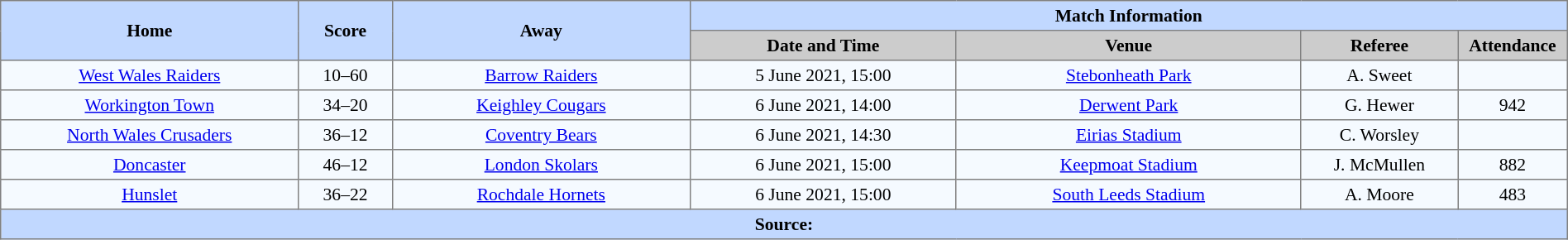<table border=1 style="border-collapse:collapse; font-size:90%; text-align:center;" cellpadding=3 cellspacing=0 width=100%>
<tr style="background:#C1D8ff;">
<th scope="col" rowspan=2 width=19%>Home</th>
<th scope="col" rowspan=2 width=6%>Score</th>
<th scope="col" rowspan=2 width=19%>Away</th>
<th colspan=4>Match Information</th>
</tr>
<tr style="background:#CCCCCC;">
<th scope="col" width=17%>Date and Time</th>
<th scope="col" width=22%>Venue</th>
<th scope="col" width=10%>Referee</th>
<th scope="col" width=7%>Attendance</th>
</tr>
<tr style="background:#F5FAFF;">
<td> <a href='#'>West Wales Raiders</a></td>
<td>10–60</td>
<td> <a href='#'>Barrow Raiders</a></td>
<td>5 June 2021, 15:00</td>
<td><a href='#'>Stebonheath Park</a></td>
<td>A. Sweet</td>
<td></td>
</tr>
<tr style="background:#F5FAFF;">
<td> <a href='#'>Workington Town</a></td>
<td>34–20</td>
<td> <a href='#'>Keighley Cougars</a></td>
<td>6 June 2021, 14:00</td>
<td><a href='#'>Derwent Park</a></td>
<td>G. Hewer</td>
<td>942</td>
</tr>
<tr style="background:#F5FAFF;">
<td> <a href='#'>North Wales Crusaders</a></td>
<td>36–12</td>
<td> <a href='#'>Coventry Bears</a></td>
<td>6 June 2021, 14:30</td>
<td><a href='#'>Eirias Stadium</a></td>
<td>C. Worsley</td>
<td></td>
</tr>
<tr style="background:#F5FAFF;">
<td> <a href='#'>Doncaster</a></td>
<td>46–12</td>
<td> <a href='#'>London Skolars</a></td>
<td>6 June 2021, 15:00</td>
<td><a href='#'>Keepmoat Stadium</a></td>
<td>J. McMullen</td>
<td>882</td>
</tr>
<tr style="background:#F5FAFF;">
<td> <a href='#'>Hunslet</a></td>
<td>36–22</td>
<td> <a href='#'>Rochdale Hornets</a></td>
<td>6 June 2021, 15:00</td>
<td><a href='#'>South Leeds Stadium</a></td>
<td>A. Moore</td>
<td>483</td>
</tr>
<tr style="background:#c1d8ff;">
<th colspan=7>Source:</th>
</tr>
</table>
